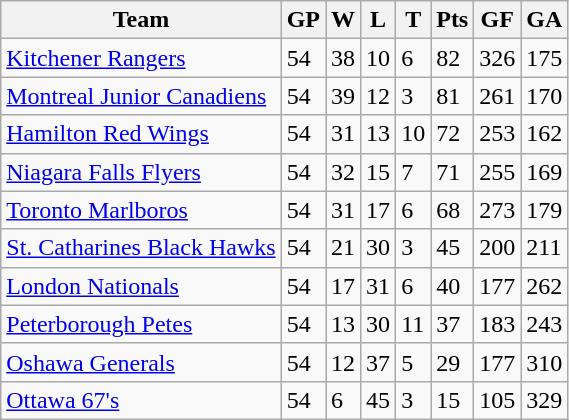<table class="wikitable">
<tr>
<th>Team</th>
<th>GP</th>
<th>W</th>
<th>L</th>
<th>T</th>
<th>Pts</th>
<th>GF</th>
<th>GA</th>
</tr>
<tr>
<td><a href='#'>Kitchener Rangers</a></td>
<td>54</td>
<td>38</td>
<td>10</td>
<td>6</td>
<td>82</td>
<td>326</td>
<td>175</td>
</tr>
<tr>
<td><a href='#'>Montreal Junior Canadiens</a></td>
<td>54</td>
<td>39</td>
<td>12</td>
<td>3</td>
<td>81</td>
<td>261</td>
<td>170</td>
</tr>
<tr>
<td><a href='#'>Hamilton Red Wings</a></td>
<td>54</td>
<td>31</td>
<td>13</td>
<td>10</td>
<td>72</td>
<td>253</td>
<td>162</td>
</tr>
<tr>
<td><a href='#'>Niagara Falls Flyers</a></td>
<td>54</td>
<td>32</td>
<td>15</td>
<td>7</td>
<td>71</td>
<td>255</td>
<td>169</td>
</tr>
<tr>
<td><a href='#'>Toronto Marlboros</a></td>
<td>54</td>
<td>31</td>
<td>17</td>
<td>6</td>
<td>68</td>
<td>273</td>
<td>179</td>
</tr>
<tr>
<td><a href='#'>St. Catharines Black Hawks</a></td>
<td>54</td>
<td>21</td>
<td>30</td>
<td>3</td>
<td>45</td>
<td>200</td>
<td>211</td>
</tr>
<tr>
<td><a href='#'>London Nationals</a></td>
<td>54</td>
<td>17</td>
<td>31</td>
<td>6</td>
<td>40</td>
<td>177</td>
<td>262</td>
</tr>
<tr>
<td><a href='#'>Peterborough Petes</a></td>
<td>54</td>
<td>13</td>
<td>30</td>
<td>11</td>
<td>37</td>
<td>183</td>
<td>243</td>
</tr>
<tr>
<td><a href='#'>Oshawa Generals</a></td>
<td>54</td>
<td>12</td>
<td>37</td>
<td>5</td>
<td>29</td>
<td>177</td>
<td>310</td>
</tr>
<tr>
<td><a href='#'>Ottawa 67's</a></td>
<td>54</td>
<td>6</td>
<td>45</td>
<td>3</td>
<td>15</td>
<td>105</td>
<td>329</td>
</tr>
</table>
